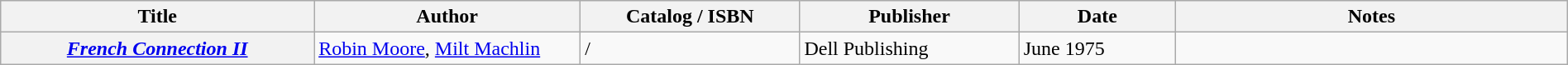<table class="wikitable sortable" style="width:100%;">
<tr>
<th width=20%>Title</th>
<th width=17%>Author</th>
<th width=14%>Catalog / ISBN</th>
<th width=14%>Publisher</th>
<th width=10%>Date</th>
<th width=25%>Notes</th>
</tr>
<tr>
<th><em><a href='#'>French Connection II</a></em></th>
<td><a href='#'>Robin Moore</a>, <a href='#'>Milt Machlin</a></td>
<td> / </td>
<td>Dell Publishing</td>
<td>June 1975</td>
<td></td>
</tr>
</table>
